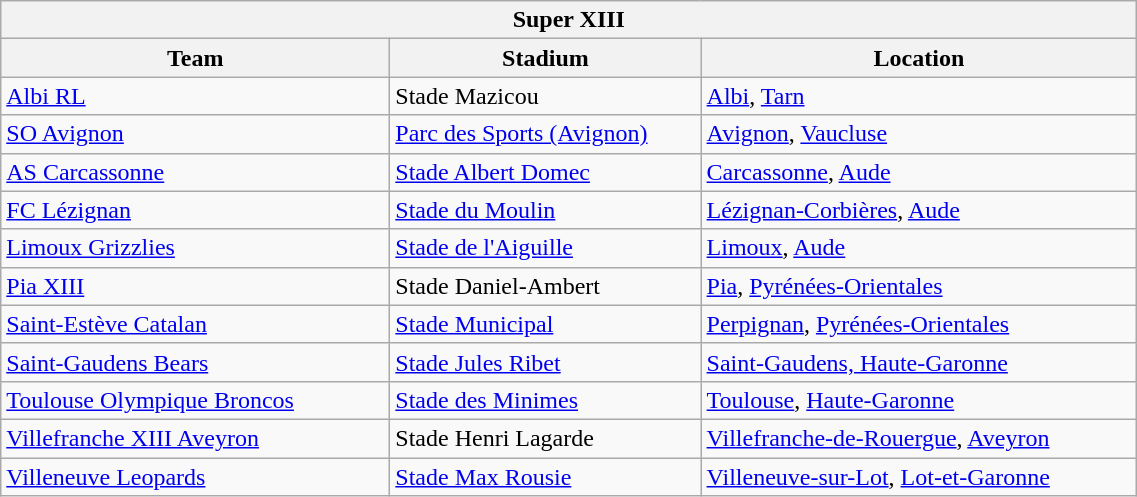<table class="wikitable" style="width: 60%">
<tr>
<th colspan="4">Super XIII</th>
</tr>
<tr>
<th width=25%>Team</th>
<th width=20%>Stadium</th>
<th width=28%>Location</th>
</tr>
<tr>
<td> <a href='#'>Albi RL</a></td>
<td>Stade Mazicou</td>
<td><a href='#'>Albi</a>, <a href='#'>Tarn</a></td>
</tr>
<tr>
<td> <a href='#'>SO Avignon</a></td>
<td><a href='#'>Parc des Sports (Avignon)</a></td>
<td><a href='#'>Avignon</a>, <a href='#'>Vaucluse</a></td>
</tr>
<tr>
<td> <a href='#'>AS Carcassonne</a></td>
<td><a href='#'>Stade Albert Domec</a></td>
<td><a href='#'>Carcassonne</a>, <a href='#'>Aude</a></td>
</tr>
<tr>
<td> <a href='#'>FC Lézignan</a></td>
<td><a href='#'>Stade du Moulin</a></td>
<td><a href='#'>Lézignan-Corbières</a>, <a href='#'>Aude</a></td>
</tr>
<tr>
<td> <a href='#'>Limoux Grizzlies</a></td>
<td><a href='#'>Stade de l'Aiguille</a></td>
<td><a href='#'>Limoux</a>, <a href='#'>Aude</a></td>
</tr>
<tr>
<td> <a href='#'>Pia XIII</a></td>
<td>Stade Daniel-Ambert</td>
<td><a href='#'>Pia</a>, <a href='#'>Pyrénées-Orientales</a></td>
</tr>
<tr>
<td> <a href='#'>Saint-Estève Catalan</a></td>
<td><a href='#'>Stade Municipal</a></td>
<td><a href='#'>Perpignan</a>, <a href='#'>Pyrénées-Orientales</a></td>
</tr>
<tr>
<td> <a href='#'>Saint-Gaudens Bears</a></td>
<td><a href='#'>Stade Jules Ribet</a></td>
<td><a href='#'>Saint-Gaudens, Haute-Garonne</a></td>
</tr>
<tr>
<td> <a href='#'>Toulouse Olympique Broncos</a></td>
<td><a href='#'>Stade des Minimes</a></td>
<td><a href='#'>Toulouse</a>, <a href='#'>Haute-Garonne</a></td>
</tr>
<tr>
<td> <a href='#'>Villefranche XIII Aveyron</a></td>
<td>Stade Henri Lagarde</td>
<td><a href='#'>Villefranche-de-Rouergue</a>, <a href='#'>Aveyron</a></td>
</tr>
<tr>
<td> <a href='#'>Villeneuve Leopards</a></td>
<td><a href='#'>Stade Max Rousie</a></td>
<td><a href='#'>Villeneuve-sur-Lot</a>, <a href='#'>Lot-et-Garonne</a></td>
</tr>
</table>
